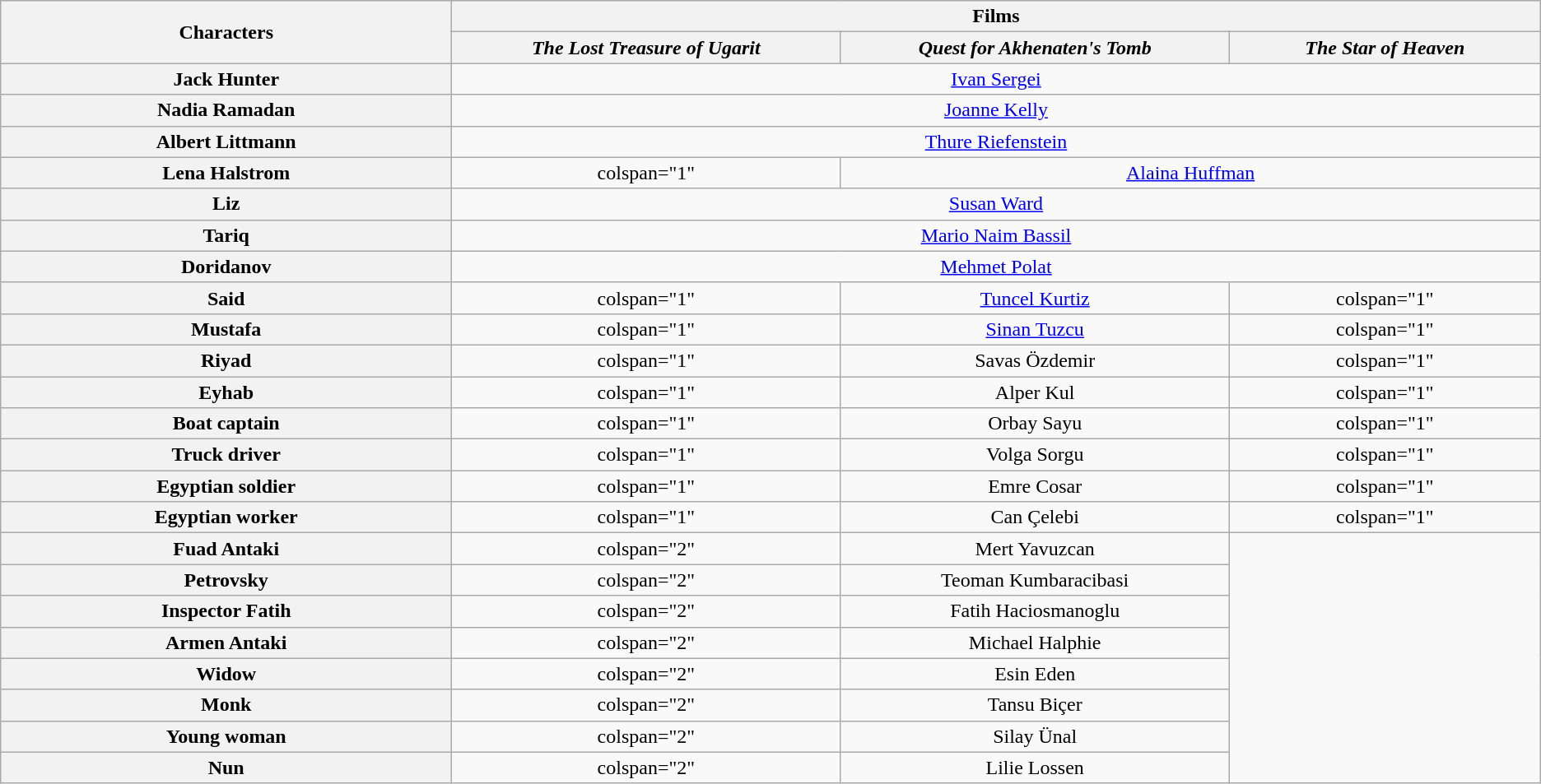<table class="wikitable" style="text-align:center">
<tr>
<th rowspan="2" style="width:14.5%;">Characters</th>
<th colspan="3">Films</th>
</tr>
<tr>
<th rowspan="1" style="width:12.5%;"><em>The Lost Treasure of Ugarit</em></th>
<th rowspan="1" style="width:12.5%;"><em>Quest for Akhenaten's Tomb</em></th>
<th rowspan="1" style="width:10%;"><em>The Star of Heaven</em></th>
</tr>
<tr>
<th>Jack Hunter</th>
<td colspan="3" rowspan="1"><a href='#'>Ivan Sergei</a></td>
</tr>
<tr>
<th>Nadia Ramadan</th>
<td colspan="3" rowspan="1"><a href='#'>Joanne Kelly</a></td>
</tr>
<tr>
<th>Albert Littmann</th>
<td colspan="3" rowspan="1"><a href='#'>Thure Riefenstein</a></td>
</tr>
<tr>
<th>Lena Halstrom</th>
<td>colspan="1" </td>
<td colspan="2"><a href='#'>Alaina Huffman</a></td>
</tr>
<tr>
<th>Liz</th>
<td colspan="3" rowspan="1"><a href='#'>Susan Ward</a></td>
</tr>
<tr>
<th>Tariq</th>
<td colspan="3" rowspan="1"><a href='#'>Mario Naim Bassil</a></td>
</tr>
<tr>
<th>Doridanov</th>
<td colspan="3" rowspan="1"><a href='#'>Mehmet Polat</a></td>
</tr>
<tr>
<th>Said</th>
<td>colspan="1" </td>
<td><a href='#'>Tuncel Kurtiz</a></td>
<td>colspan="1" </td>
</tr>
<tr>
<th>Mustafa</th>
<td>colspan="1" </td>
<td><a href='#'>Sinan Tuzcu</a></td>
<td>colspan="1" </td>
</tr>
<tr>
<th>Riyad</th>
<td>colspan="1" </td>
<td>Savas Özdemir</td>
<td>colspan="1" </td>
</tr>
<tr>
<th>Eyhab</th>
<td>colspan="1" </td>
<td>Alper Kul</td>
<td>colspan="1" </td>
</tr>
<tr>
<th>Boat captain</th>
<td>colspan="1" </td>
<td>Orbay Sayu</td>
<td>colspan="1" </td>
</tr>
<tr>
<th>Truck driver</th>
<td>colspan="1" </td>
<td>Volga Sorgu</td>
<td>colspan="1" </td>
</tr>
<tr>
<th>Egyptian soldier</th>
<td>colspan="1" </td>
<td>Emre Cosar</td>
<td>colspan="1" </td>
</tr>
<tr>
<th>Egyptian worker</th>
<td>colspan="1" </td>
<td>Can Çelebi</td>
<td>colspan="1" </td>
</tr>
<tr>
<th>Fuad Antaki</th>
<td>colspan="2" </td>
<td>Mert Yavuzcan</td>
</tr>
<tr>
<th>Petrovsky</th>
<td>colspan="2" </td>
<td>Teoman Kumbaracibasi</td>
</tr>
<tr>
<th>Inspector Fatih</th>
<td>colspan="2" </td>
<td>Fatih Haciosmanoglu</td>
</tr>
<tr>
<th>Armen Antaki</th>
<td>colspan="2" </td>
<td>Michael Halphie</td>
</tr>
<tr>
<th>Widow</th>
<td>colspan="2" </td>
<td>Esin Eden</td>
</tr>
<tr>
<th>Monk</th>
<td>colspan="2" </td>
<td>Tansu Biçer</td>
</tr>
<tr>
<th>Young woman</th>
<td>colspan="2" </td>
<td>Silay Ünal</td>
</tr>
<tr>
<th>Nun</th>
<td>colspan="2" </td>
<td>Lilie Lossen</td>
</tr>
</table>
